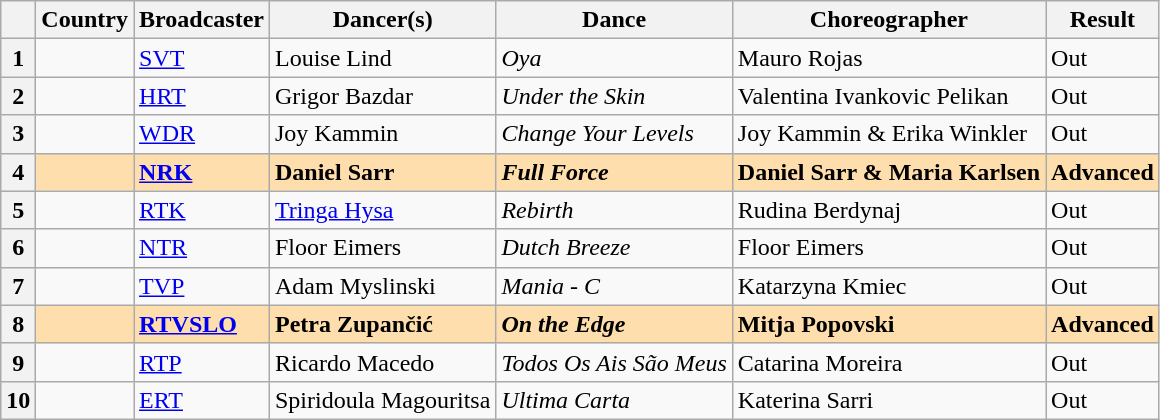<table class="wikitable sortable plainrowheaders">
<tr>
<th scope="col"></th>
<th scope="col">Country</th>
<th scope="col">Broadcaster</th>
<th scope="col">Dancer(s)</th>
<th scope="col">Dance</th>
<th scope="col">Choreographer</th>
<th scope="col">Result</th>
</tr>
<tr>
<th scope="row" style="text-align:center;">1</th>
<td></td>
<td><a href='#'>SVT</a></td>
<td>Louise Lind</td>
<td><em>Oya</em></td>
<td>Mauro Rojas</td>
<td>Out</td>
</tr>
<tr>
<th scope="row" style="text-align:center;">2</th>
<td></td>
<td><a href='#'>HRT</a></td>
<td>Grigor Bazdar</td>
<td><em>Under the Skin</em></td>
<td>Valentina Ivankovic Pelikan</td>
<td>Out</td>
</tr>
<tr>
<th scope="row" style="text-align:center;">3</th>
<td></td>
<td><a href='#'>WDR</a></td>
<td>Joy Kammin</td>
<td><em>Change Your Levels</em></td>
<td>Joy Kammin & Erika Winkler</td>
<td>Out</td>
</tr>
<tr style="font-weight:bold; background:NavajoWhite;">
<th scope="row" style="text-align:center;">4</th>
<td></td>
<td><a href='#'>NRK</a></td>
<td>Daniel Sarr</td>
<td><em>Full Force</em></td>
<td>Daniel Sarr & Maria Karlsen</td>
<td>Advanced</td>
</tr>
<tr>
<th scope="row" style="text-align:center;">5</th>
<td></td>
<td><a href='#'>RTK</a></td>
<td><a href='#'>Tringa Hysa</a></td>
<td><em>Rebirth</em></td>
<td>Rudina Berdynaj</td>
<td>Out</td>
</tr>
<tr>
<th scope="row" style="text-align:center;">6</th>
<td></td>
<td><a href='#'>NTR</a></td>
<td>Floor Eimers</td>
<td><em>Dutch Breeze</em></td>
<td>Floor Eimers</td>
<td>Out</td>
</tr>
<tr>
<th scope="row" style="text-align:center;">7</th>
<td></td>
<td><a href='#'>TVP</a></td>
<td>Adam Myslinski</td>
<td><em>Mania - C</em></td>
<td>Katarzyna Kmiec</td>
<td>Out</td>
</tr>
<tr style="font-weight:bold; background:NavajoWhite;">
<th scope="row" style="text-align:center;">8</th>
<td></td>
<td><a href='#'>RTVSLO</a></td>
<td>Petra Zupančić</td>
<td><em>On the Edge</em></td>
<td>Mitja Popovski</td>
<td>Advanced</td>
</tr>
<tr>
<th scope="row" style="text-align:center;">9</th>
<td></td>
<td><a href='#'>RTP</a></td>
<td>Ricardo Macedo</td>
<td><em>Todos Os Ais São Meus</em></td>
<td>Catarina Moreira</td>
<td>Out</td>
</tr>
<tr>
<th scope="row" style="text-align:center;">10</th>
<td></td>
<td><a href='#'>ERT</a></td>
<td>Spiridoula Magouritsa</td>
<td><em>Ultima Carta</em></td>
<td>Katerina Sarri</td>
<td>Out</td>
</tr>
</table>
